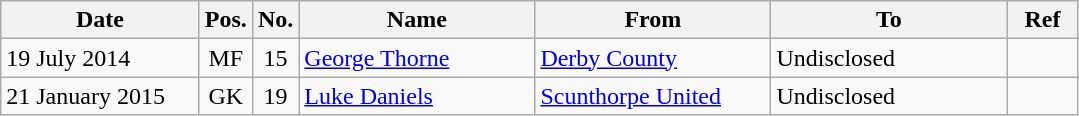<table class="wikitable sortable">
<tr>
<th width=125>Date</th>
<th width=20>Pos.</th>
<th width=20>No.</th>
<th width=150>Name</th>
<th width=150>From</th>
<th width=150>To</th>
<th class="unsortable" width=40>Ref</th>
</tr>
<tr>
<td>19 July 2014</td>
<td align=center>MF</td>
<td align=center>15</td>
<td> <a href='#'>George Thorne</a></td>
<td> <a href='#'>Derby County</a></td>
<td>Undisclosed</td>
<td></td>
</tr>
<tr>
<td>21 January 2015</td>
<td align=center>GK</td>
<td align=center>19</td>
<td> <a href='#'>Luke Daniels</a></td>
<td> <a href='#'>Scunthorpe United</a></td>
<td>Undisclosed</td>
<td></td>
</tr>
</table>
